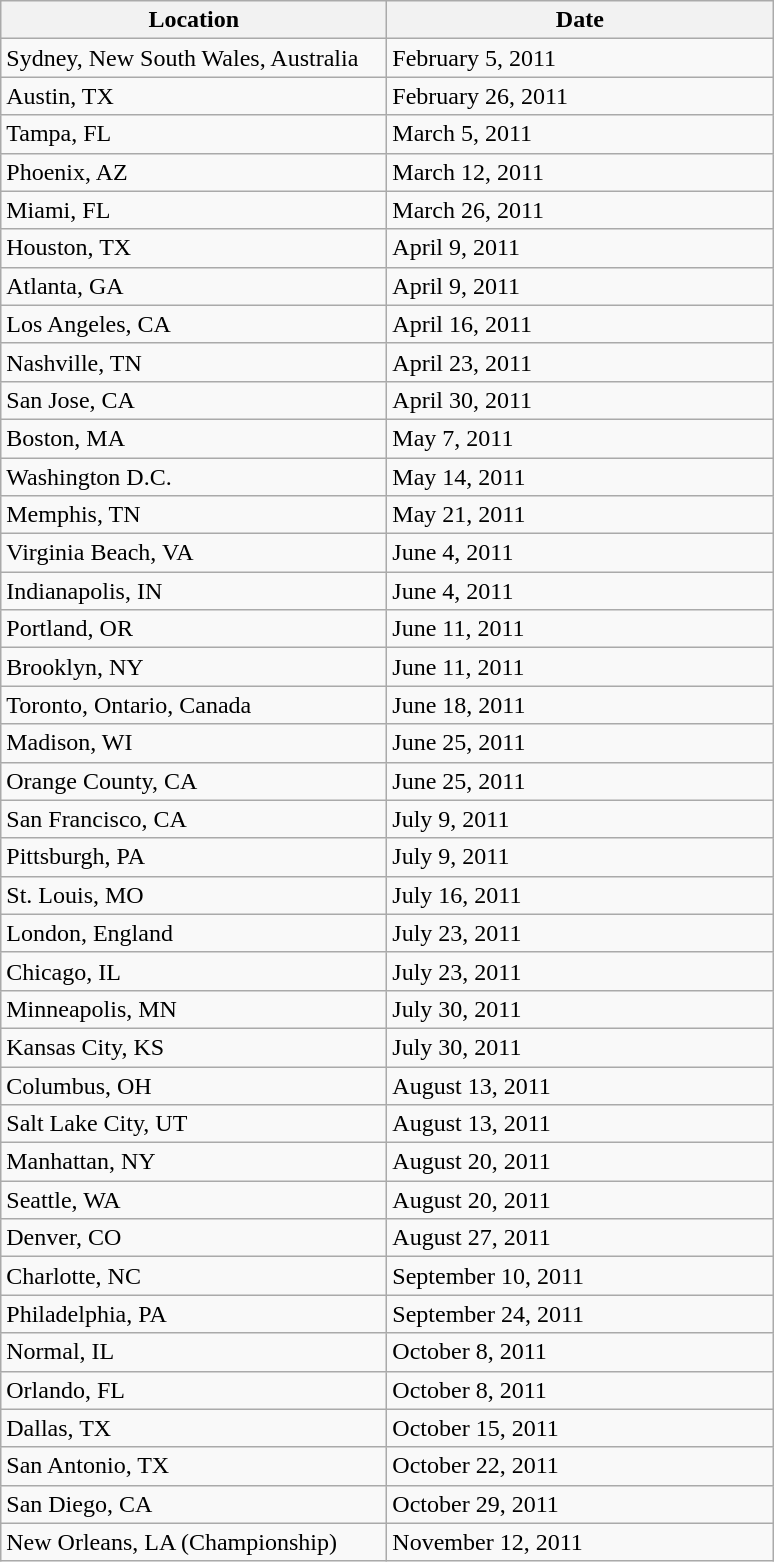<table class="wikitable collapsible">
<tr>
<th scope="col" width="250">Location</th>
<th scope="col" width="250">Date</th>
</tr>
<tr>
<td>Sydney, New South Wales, Australia</td>
<td>February 5, 2011</td>
</tr>
<tr>
<td>Austin, TX</td>
<td>February 26, 2011</td>
</tr>
<tr>
<td>Tampa, FL</td>
<td>March 5, 2011</td>
</tr>
<tr>
<td>Phoenix, AZ</td>
<td>March 12, 2011</td>
</tr>
<tr>
<td>Miami, FL</td>
<td>March 26, 2011</td>
</tr>
<tr>
<td>Houston, TX</td>
<td>April 9, 2011</td>
</tr>
<tr>
<td>Atlanta, GA</td>
<td>April 9, 2011</td>
</tr>
<tr>
<td>Los Angeles, CA</td>
<td>April 16, 2011</td>
</tr>
<tr>
<td>Nashville, TN</td>
<td>April 23, 2011</td>
</tr>
<tr>
<td>San Jose, CA</td>
<td>April 30, 2011</td>
</tr>
<tr>
<td>Boston, MA</td>
<td>May 7, 2011</td>
</tr>
<tr>
<td>Washington D.C.</td>
<td>May 14, 2011</td>
</tr>
<tr>
<td>Memphis, TN</td>
<td>May 21, 2011</td>
</tr>
<tr>
<td>Virginia Beach, VA</td>
<td>June 4, 2011</td>
</tr>
<tr>
<td>Indianapolis, IN</td>
<td>June 4, 2011</td>
</tr>
<tr>
<td>Portland, OR</td>
<td>June 11, 2011</td>
</tr>
<tr>
<td>Brooklyn, NY</td>
<td>June 11, 2011</td>
</tr>
<tr>
<td>Toronto, Ontario, Canada</td>
<td>June 18, 2011</td>
</tr>
<tr>
<td>Madison, WI</td>
<td>June 25, 2011</td>
</tr>
<tr>
<td>Orange County, CA</td>
<td>June 25, 2011</td>
</tr>
<tr>
<td>San Francisco, CA</td>
<td>July 9, 2011</td>
</tr>
<tr>
<td>Pittsburgh, PA</td>
<td>July 9, 2011</td>
</tr>
<tr>
<td>St. Louis, MO</td>
<td>July 16, 2011</td>
</tr>
<tr>
<td>London, England</td>
<td>July 23, 2011</td>
</tr>
<tr>
<td>Chicago, IL</td>
<td>July 23, 2011</td>
</tr>
<tr>
<td>Minneapolis, MN</td>
<td>July 30, 2011</td>
</tr>
<tr>
<td>Kansas City, KS</td>
<td>July 30, 2011</td>
</tr>
<tr>
<td>Columbus, OH</td>
<td>August 13, 2011</td>
</tr>
<tr>
<td>Salt Lake City, UT</td>
<td>August 13, 2011</td>
</tr>
<tr>
<td>Manhattan, NY</td>
<td>August 20, 2011</td>
</tr>
<tr>
<td>Seattle, WA</td>
<td>August 20, 2011</td>
</tr>
<tr>
<td>Denver, CO</td>
<td>August 27, 2011</td>
</tr>
<tr>
<td>Charlotte, NC</td>
<td>September 10, 2011</td>
</tr>
<tr>
<td>Philadelphia, PA</td>
<td>September 24, 2011</td>
</tr>
<tr>
<td>Normal, IL</td>
<td>October 8, 2011</td>
</tr>
<tr>
<td>Orlando, FL</td>
<td>October 8, 2011</td>
</tr>
<tr>
<td>Dallas, TX</td>
<td>October 15, 2011</td>
</tr>
<tr>
<td>San Antonio, TX</td>
<td>October 22, 2011</td>
</tr>
<tr>
<td>San Diego, CA</td>
<td>October 29, 2011</td>
</tr>
<tr>
<td>New Orleans, LA (Championship)</td>
<td>November 12, 2011</td>
</tr>
</table>
